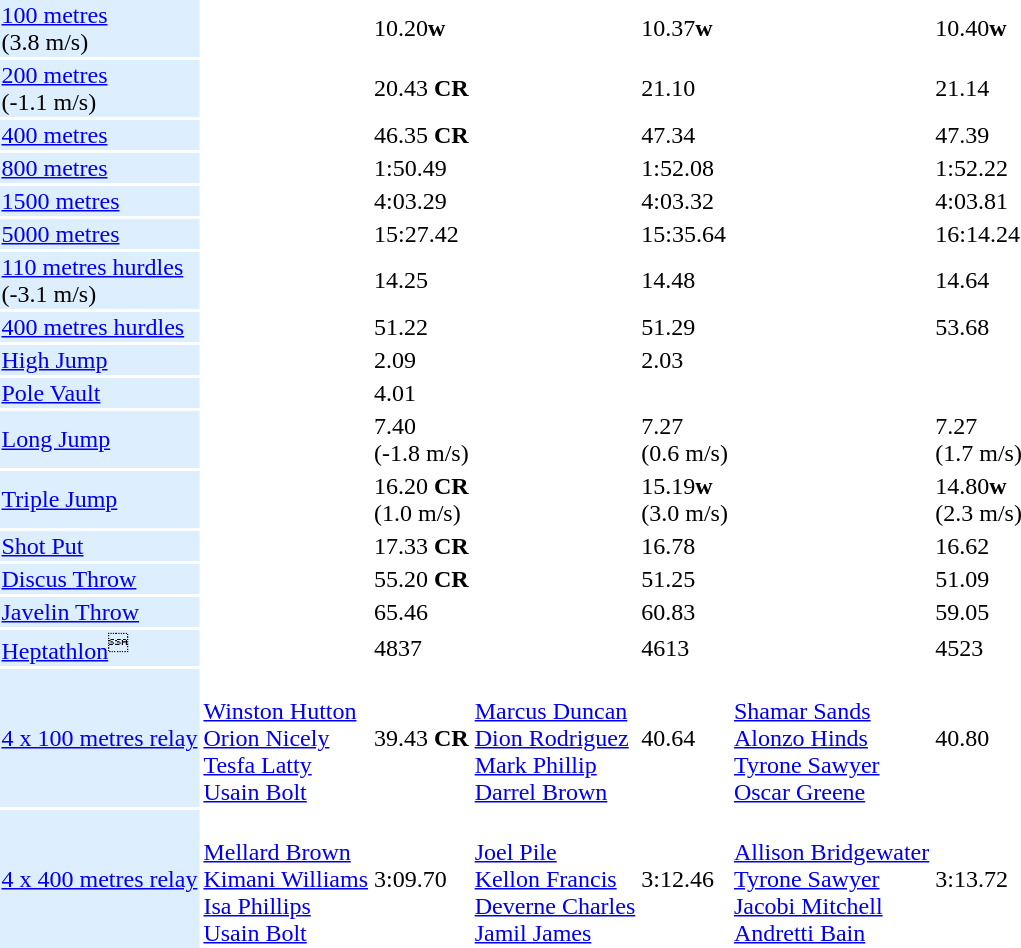<table>
<tr>
<td bgcolor = DDEEFF><a href='#'>100 metres</a> <br> (3.8 m/s)</td>
<td></td>
<td>10.20<strong>w</strong></td>
<td></td>
<td>10.37<strong>w</strong></td>
<td></td>
<td>10.40<strong>w</strong></td>
</tr>
<tr>
<td bgcolor = DDEEFF><a href='#'>200 metres</a> <br> (-1.1 m/s)</td>
<td></td>
<td>20.43 <strong>CR</strong></td>
<td></td>
<td>21.10</td>
<td></td>
<td>21.14</td>
</tr>
<tr>
<td bgcolor = DDEEFF><a href='#'>400 metres</a></td>
<td></td>
<td>46.35 <strong>CR</strong></td>
<td></td>
<td>47.34</td>
<td></td>
<td>47.39</td>
</tr>
<tr>
<td bgcolor = DDEEFF><a href='#'>800 metres</a></td>
<td></td>
<td>1:50.49</td>
<td></td>
<td>1:52.08</td>
<td></td>
<td>1:52.22</td>
</tr>
<tr>
<td bgcolor = DDEEFF><a href='#'>1500 metres</a></td>
<td></td>
<td>4:03.29</td>
<td></td>
<td>4:03.32</td>
<td></td>
<td>4:03.81</td>
</tr>
<tr>
<td bgcolor = DDEEFF><a href='#'>5000 metres</a></td>
<td></td>
<td>15:27.42</td>
<td></td>
<td>15:35.64</td>
<td></td>
<td>16:14.24</td>
</tr>
<tr>
<td bgcolor = DDEEFF><a href='#'>110 metres hurdles</a> <br> (-3.1 m/s)</td>
<td></td>
<td>14.25</td>
<td></td>
<td>14.48</td>
<td></td>
<td>14.64</td>
</tr>
<tr>
<td bgcolor = DDEEFF><a href='#'>400 metres hurdles</a></td>
<td></td>
<td>51.22</td>
<td></td>
<td>51.29</td>
<td></td>
<td>53.68</td>
</tr>
<tr>
<td bgcolor = DDEEFF><a href='#'>High Jump</a></td>
<td></td>
<td>2.09</td>
<td> <br> </td>
<td>2.03</td>
<td></td>
<td></td>
</tr>
<tr>
<td bgcolor = DDEEFF><a href='#'>Pole Vault</a></td>
<td></td>
<td>4.01</td>
<td></td>
<td></td>
<td></td>
<td></td>
</tr>
<tr>
<td bgcolor = DDEEFF><a href='#'>Long Jump</a></td>
<td></td>
<td>7.40 <br> (-1.8 m/s)</td>
<td></td>
<td>7.27 <br> (0.6 m/s)</td>
<td></td>
<td>7.27 <br> (1.7 m/s)</td>
</tr>
<tr>
<td bgcolor = DDEEFF><a href='#'>Triple Jump</a></td>
<td></td>
<td>16.20 <strong>CR</strong> <br> (1.0 m/s)</td>
<td></td>
<td>15.19<strong>w</strong> <br> (3.0 m/s)</td>
<td></td>
<td>14.80<strong>w</strong> <br> (2.3 m/s)</td>
</tr>
<tr>
<td bgcolor = DDEEFF><a href='#'>Shot Put</a></td>
<td></td>
<td>17.33 <strong>CR</strong></td>
<td></td>
<td>16.78</td>
<td></td>
<td>16.62</td>
</tr>
<tr>
<td bgcolor = DDEEFF><a href='#'>Discus Throw</a></td>
<td></td>
<td>55.20 <strong>CR</strong></td>
<td></td>
<td>51.25</td>
<td></td>
<td>51.09</td>
</tr>
<tr>
<td bgcolor = DDEEFF><a href='#'>Javelin Throw</a></td>
<td></td>
<td>65.46</td>
<td></td>
<td>60.83</td>
<td></td>
<td>59.05</td>
</tr>
<tr>
<td bgcolor = DDEEFF><a href='#'>Heptathlon</a><sup></sup></td>
<td></td>
<td>4837</td>
<td></td>
<td>4613</td>
<td></td>
<td>4523</td>
</tr>
<tr>
<td bgcolor = DDEEFF><a href='#'>4 x 100 metres relay</a></td>
<td> <br> <a href='#'>Winston Hutton</a> <br> <a href='#'>Orion Nicely</a> <br> <a href='#'>Tesfa Latty</a> <br> <a href='#'>Usain Bolt</a></td>
<td>39.43 <strong>CR</strong></td>
<td> <br> <a href='#'>Marcus Duncan</a> <br> <a href='#'>Dion Rodriguez</a> <br> <a href='#'>Mark Phillip</a> <br> <a href='#'>Darrel Brown</a></td>
<td>40.64</td>
<td> <br> <a href='#'>Shamar Sands</a> <br> <a href='#'>Alonzo Hinds</a> <br> <a href='#'>Tyrone Sawyer</a> <br> <a href='#'>Oscar Greene</a></td>
<td>40.80</td>
</tr>
<tr>
<td bgcolor = DDEEFF><a href='#'>4 x 400 metres relay</a></td>
<td> <br> <a href='#'>Mellard Brown</a> <br> <a href='#'>Kimani Williams</a> <br> <a href='#'>Isa Phillips</a> <br> <a href='#'>Usain Bolt</a></td>
<td>3:09.70</td>
<td> <br> <a href='#'>Joel Pile</a> <br> <a href='#'>Kellon Francis</a> <br> <a href='#'>Deverne Charles</a> <br> <a href='#'>Jamil James</a></td>
<td>3:12.46</td>
<td> <br> <a href='#'>Allison Bridgewater</a> <br> <a href='#'>Tyrone Sawyer</a> <br> <a href='#'>Jacobi Mitchell</a> <br> <a href='#'>Andretti Bain</a></td>
<td>3:13.72</td>
</tr>
</table>
